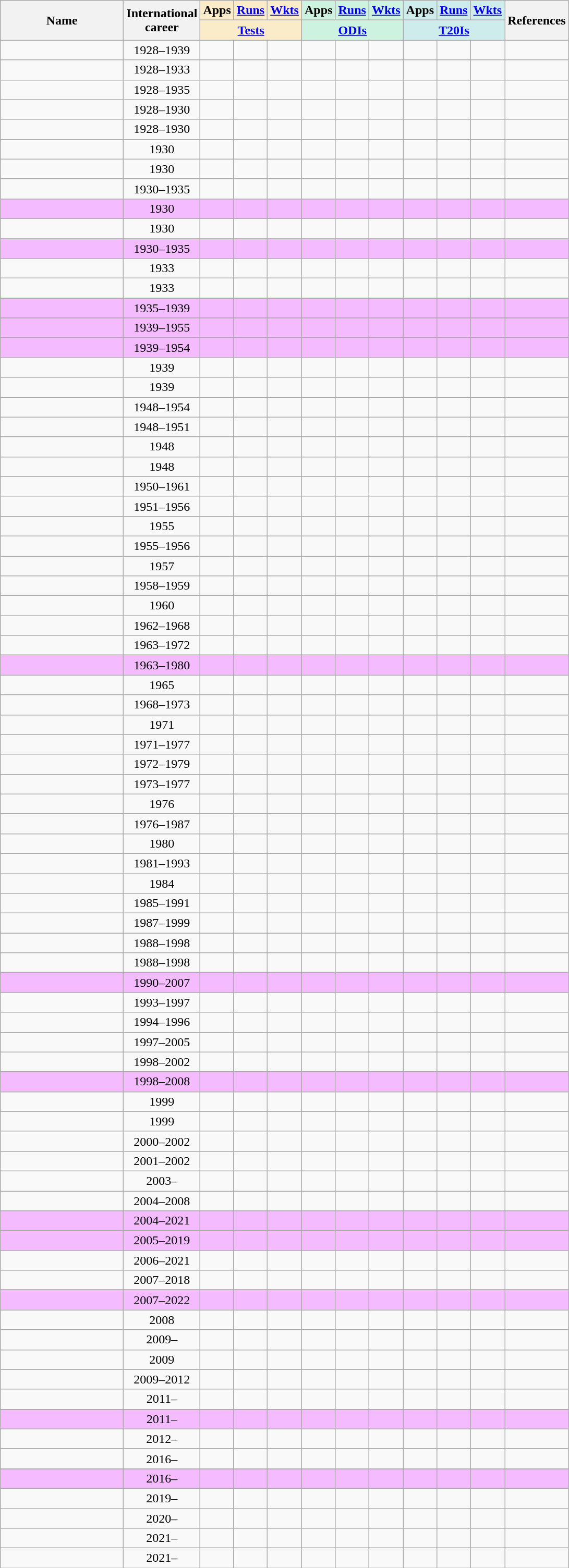<table class="wikitable sortable" style="text-align: center;">
<tr>
<th style="width:150px" rowspan="2">Name</th>
<th rowspan="2">International<br>career</th>
<th style="background:#faecc8">Apps</th>
<th style="background:#faecc8"><a href='#'>Runs</a></th>
<th style="background:#faecc8"><a href='#'>Wkts</a></th>
<th style="background:#cef2e0">Apps</th>
<th style="background:#cef2e0"><a href='#'>Runs</a></th>
<th style="background:#cef2e0"><a href='#'>Wkts</a></th>
<th style="background:#CFECEC">Apps</th>
<th style="background:#CFECEC"><a href='#'>Runs</a></th>
<th style="background:#CFECEC"><a href='#'>Wkts</a></th>
<th class="unsortable" rowspan="2">References</th>
</tr>
<tr class="unsortable">
<th colspan="3" style="background:#faecc8"><a href='#'>Tests</a></th>
<th colspan="3" style="background:#cef2e0"><a href='#'>ODIs</a></th>
<th colspan="3" style="background:#CFECEC"><a href='#'>T20Is</a></th>
</tr>
<tr>
<td></td>
<td>1928–1939</td>
<td></td>
<td></td>
<td></td>
<td></td>
<td></td>
<td></td>
<td></td>
<td></td>
<td></td>
<td></td>
</tr>
<tr>
<td></td>
<td>1928–1933</td>
<td></td>
<td></td>
<td></td>
<td></td>
<td></td>
<td></td>
<td></td>
<td></td>
<td></td>
<td></td>
</tr>
<tr>
<td></td>
<td>1928–1935</td>
<td></td>
<td></td>
<td></td>
<td></td>
<td></td>
<td></td>
<td></td>
<td></td>
<td></td>
<td></td>
</tr>
<tr>
<td></td>
<td>1928–1930</td>
<td></td>
<td></td>
<td></td>
<td></td>
<td></td>
<td></td>
<td></td>
<td></td>
<td></td>
<td></td>
</tr>
<tr>
<td></td>
<td>1928–1930</td>
<td></td>
<td></td>
<td></td>
<td></td>
<td></td>
<td></td>
<td></td>
<td></td>
<td></td>
<td></td>
</tr>
<tr>
<td></td>
<td>1930</td>
<td></td>
<td></td>
<td></td>
<td></td>
<td></td>
<td></td>
<td></td>
<td></td>
<td></td>
<td></td>
</tr>
<tr>
<td></td>
<td>1930</td>
<td></td>
<td></td>
<td></td>
<td></td>
<td></td>
<td></td>
<td></td>
<td></td>
<td></td>
<td></td>
</tr>
<tr>
<td></td>
<td>1930–1935</td>
<td></td>
<td></td>
<td></td>
<td></td>
<td></td>
<td></td>
<td></td>
<td></td>
<td></td>
<td></td>
</tr>
<tr bgcolor="#F4BBFF">
<td></td>
<td>1930</td>
<td></td>
<td></td>
<td></td>
<td></td>
<td></td>
<td></td>
<td></td>
<td></td>
<td></td>
<td></td>
</tr>
<tr>
<td></td>
<td>1930</td>
<td></td>
<td></td>
<td></td>
<td></td>
<td></td>
<td></td>
<td></td>
<td></td>
<td></td>
<td></td>
</tr>
<tr>
</tr>
<tr bgcolor="#F4BBFF">
<td></td>
<td>1930–1935</td>
<td></td>
<td></td>
<td></td>
<td></td>
<td></td>
<td></td>
<td></td>
<td></td>
<td></td>
<td></td>
</tr>
<tr>
<td></td>
<td>1933</td>
<td></td>
<td></td>
<td></td>
<td></td>
<td></td>
<td></td>
<td></td>
<td></td>
<td></td>
<td></td>
</tr>
<tr>
<td></td>
<td>1933</td>
<td></td>
<td></td>
<td></td>
<td></td>
<td></td>
<td></td>
<td></td>
<td></td>
<td></td>
<td></td>
</tr>
<tr>
</tr>
<tr bgcolor="#F4BBFF">
<td></td>
<td>1935–1939</td>
<td></td>
<td></td>
<td></td>
<td></td>
<td></td>
<td></td>
<td></td>
<td></td>
<td></td>
<td></td>
</tr>
<tr>
</tr>
<tr bgcolor="#F4BBFF">
<td></td>
<td>1939–1955</td>
<td></td>
<td></td>
<td></td>
<td></td>
<td></td>
<td></td>
<td></td>
<td></td>
<td></td>
<td></td>
</tr>
<tr>
</tr>
<tr bgcolor="#F4BBFF">
<td></td>
<td>1939–1954</td>
<td></td>
<td></td>
<td></td>
<td></td>
<td></td>
<td></td>
<td></td>
<td></td>
<td></td>
<td></td>
</tr>
<tr>
<td></td>
<td>1939</td>
<td></td>
<td></td>
<td></td>
<td></td>
<td></td>
<td></td>
<td></td>
<td></td>
<td></td>
<td></td>
</tr>
<tr>
<td></td>
<td>1939</td>
<td></td>
<td></td>
<td></td>
<td></td>
<td></td>
<td></td>
<td></td>
<td></td>
<td></td>
<td></td>
</tr>
<tr>
<td></td>
<td>1948–1954</td>
<td></td>
<td></td>
<td></td>
<td></td>
<td></td>
<td></td>
<td></td>
<td></td>
<td></td>
<td></td>
</tr>
<tr>
<td></td>
<td>1948–1951</td>
<td></td>
<td></td>
<td></td>
<td></td>
<td></td>
<td></td>
<td></td>
<td></td>
<td></td>
<td></td>
</tr>
<tr>
<td></td>
<td>1948</td>
<td></td>
<td></td>
<td></td>
<td></td>
<td></td>
<td></td>
<td></td>
<td></td>
<td></td>
<td></td>
</tr>
<tr>
<td></td>
<td>1948</td>
<td></td>
<td></td>
<td></td>
<td></td>
<td></td>
<td></td>
<td></td>
<td></td>
<td></td>
<td></td>
</tr>
<tr>
<td></td>
<td>1950–1961</td>
<td></td>
<td></td>
<td></td>
<td></td>
<td></td>
<td></td>
<td></td>
<td></td>
<td></td>
<td></td>
</tr>
<tr>
<td></td>
<td>1951–1956</td>
<td></td>
<td></td>
<td></td>
<td></td>
<td></td>
<td></td>
<td></td>
<td></td>
<td></td>
<td></td>
</tr>
<tr>
<td></td>
<td>1955</td>
<td></td>
<td></td>
<td></td>
<td></td>
<td></td>
<td></td>
<td></td>
<td></td>
<td></td>
<td></td>
</tr>
<tr>
<td></td>
<td>1955–1956</td>
<td></td>
<td></td>
<td></td>
<td></td>
<td></td>
<td></td>
<td></td>
<td></td>
<td></td>
<td></td>
</tr>
<tr>
<td></td>
<td>1957</td>
<td></td>
<td></td>
<td></td>
<td></td>
<td></td>
<td></td>
<td></td>
<td></td>
<td></td>
<td></td>
</tr>
<tr>
<td></td>
<td>1958–1959</td>
<td></td>
<td></td>
<td></td>
<td></td>
<td></td>
<td></td>
<td></td>
<td></td>
<td></td>
<td></td>
</tr>
<tr>
<td></td>
<td>1960</td>
<td></td>
<td></td>
<td></td>
<td></td>
<td></td>
<td></td>
<td></td>
<td></td>
<td></td>
<td></td>
</tr>
<tr>
<td></td>
<td>1962–1968</td>
<td></td>
<td></td>
<td></td>
<td></td>
<td></td>
<td></td>
<td></td>
<td></td>
<td></td>
<td></td>
</tr>
<tr>
<td></td>
<td>1963–1972</td>
<td></td>
<td></td>
<td></td>
<td></td>
<td></td>
<td></td>
<td></td>
<td></td>
<td></td>
<td></td>
</tr>
<tr bgcolor="#F4BBFF">
<td></td>
<td>1963–1980</td>
<td></td>
<td></td>
<td></td>
<td></td>
<td></td>
<td></td>
<td></td>
<td></td>
<td></td>
<td></td>
</tr>
<tr>
<td></td>
<td>1965</td>
<td></td>
<td></td>
<td></td>
<td></td>
<td></td>
<td></td>
<td></td>
<td></td>
<td></td>
<td></td>
</tr>
<tr>
<td></td>
<td>1968–1973</td>
<td></td>
<td></td>
<td></td>
<td></td>
<td></td>
<td></td>
<td></td>
<td></td>
<td></td>
<td></td>
</tr>
<tr>
<td></td>
<td>1971</td>
<td></td>
<td></td>
<td></td>
<td></td>
<td></td>
<td></td>
<td></td>
<td></td>
<td></td>
<td></td>
</tr>
<tr>
<td></td>
<td>1971–1977</td>
<td></td>
<td></td>
<td></td>
<td></td>
<td></td>
<td></td>
<td></td>
<td></td>
<td></td>
<td></td>
</tr>
<tr>
<td></td>
<td>1972–1979</td>
<td></td>
<td></td>
<td></td>
<td></td>
<td></td>
<td></td>
<td></td>
<td></td>
<td></td>
<td></td>
</tr>
<tr>
<td></td>
<td>1973–1977</td>
<td></td>
<td></td>
<td></td>
<td></td>
<td></td>
<td></td>
<td></td>
<td></td>
<td></td>
<td></td>
</tr>
<tr>
<td></td>
<td>1976</td>
<td></td>
<td></td>
<td></td>
<td></td>
<td></td>
<td></td>
<td></td>
<td></td>
<td></td>
<td></td>
</tr>
<tr>
<td></td>
<td>1976–1987</td>
<td></td>
<td></td>
<td></td>
<td></td>
<td></td>
<td></td>
<td></td>
<td></td>
<td></td>
<td></td>
</tr>
<tr>
<td></td>
<td>1980</td>
<td></td>
<td></td>
<td></td>
<td></td>
<td></td>
<td></td>
<td></td>
<td></td>
<td></td>
<td></td>
</tr>
<tr>
<td></td>
<td>1981–1993</td>
<td></td>
<td></td>
<td></td>
<td></td>
<td></td>
<td></td>
<td></td>
<td></td>
<td></td>
<td></td>
</tr>
<tr>
<td></td>
<td>1984</td>
<td></td>
<td></td>
<td></td>
<td></td>
<td></td>
<td></td>
<td></td>
<td></td>
<td></td>
<td></td>
</tr>
<tr>
<td></td>
<td>1985–1991</td>
<td></td>
<td></td>
<td></td>
<td></td>
<td></td>
<td></td>
<td></td>
<td></td>
<td></td>
<td></td>
</tr>
<tr>
<td></td>
<td>1987–1999</td>
<td></td>
<td></td>
<td></td>
<td></td>
<td></td>
<td></td>
<td></td>
<td></td>
<td></td>
<td></td>
</tr>
<tr>
<td></td>
<td>1988–1998</td>
<td></td>
<td></td>
<td></td>
<td></td>
<td></td>
<td></td>
<td></td>
<td></td>
<td></td>
<td></td>
</tr>
<tr>
<td></td>
<td>1988–1998</td>
<td></td>
<td></td>
<td></td>
<td></td>
<td></td>
<td></td>
<td></td>
<td></td>
<td></td>
<td></td>
</tr>
<tr bgcolor="#F4BBFF">
<td></td>
<td>1990–2007</td>
<td></td>
<td></td>
<td></td>
<td></td>
<td></td>
<td></td>
<td></td>
<td></td>
<td></td>
<td></td>
</tr>
<tr>
<td></td>
<td>1993–1997</td>
<td></td>
<td></td>
<td></td>
<td></td>
<td></td>
<td></td>
<td></td>
<td></td>
<td></td>
<td></td>
</tr>
<tr>
<td></td>
<td>1994–1996</td>
<td></td>
<td></td>
<td></td>
<td></td>
<td></td>
<td></td>
<td></td>
<td></td>
<td></td>
<td></td>
</tr>
<tr>
<td></td>
<td>1997–2005</td>
<td></td>
<td></td>
<td></td>
<td></td>
<td></td>
<td></td>
<td></td>
<td></td>
<td></td>
<td></td>
</tr>
<tr>
<td></td>
<td>1998–2002</td>
<td></td>
<td></td>
<td></td>
<td></td>
<td></td>
<td></td>
<td></td>
<td></td>
<td></td>
<td></td>
</tr>
<tr bgcolor="#F4BBFF">
<td></td>
<td>1998–2008</td>
<td></td>
<td></td>
<td></td>
<td></td>
<td></td>
<td></td>
<td></td>
<td></td>
<td></td>
<td></td>
</tr>
<tr>
<td></td>
<td>1999</td>
<td></td>
<td></td>
<td></td>
<td></td>
<td></td>
<td></td>
<td></td>
<td></td>
<td></td>
<td></td>
</tr>
<tr>
<td></td>
<td>1999</td>
<td></td>
<td></td>
<td></td>
<td></td>
<td></td>
<td></td>
<td></td>
<td></td>
<td></td>
<td></td>
</tr>
<tr>
<td></td>
<td>2000–2002</td>
<td></td>
<td></td>
<td></td>
<td></td>
<td></td>
<td></td>
<td></td>
<td></td>
<td></td>
<td></td>
</tr>
<tr>
<td></td>
<td>2001–2002</td>
<td></td>
<td></td>
<td></td>
<td></td>
<td></td>
<td></td>
<td></td>
<td></td>
<td></td>
<td></td>
</tr>
<tr>
<td></td>
<td>2003–</td>
<td></td>
<td></td>
<td></td>
<td></td>
<td></td>
<td></td>
<td></td>
<td></td>
<td></td>
<td></td>
</tr>
<tr>
<td></td>
<td>2004–2008</td>
<td></td>
<td></td>
<td></td>
<td></td>
<td></td>
<td></td>
<td></td>
<td></td>
<td></td>
<td></td>
</tr>
<tr bgcolor="#F4BBFF">
<td></td>
<td>2004–2021</td>
<td></td>
<td></td>
<td></td>
<td></td>
<td></td>
<td></td>
<td></td>
<td></td>
<td></td>
<td></td>
</tr>
<tr bgcolor="#F4BBFF">
<td></td>
<td>2005–2019</td>
<td></td>
<td></td>
<td></td>
<td></td>
<td></td>
<td></td>
<td></td>
<td></td>
<td></td>
<td></td>
</tr>
<tr>
<td></td>
<td>2006–2021</td>
<td></td>
<td></td>
<td></td>
<td></td>
<td></td>
<td></td>
<td></td>
<td></td>
<td></td>
<td></td>
</tr>
<tr>
<td></td>
<td>2007–2018</td>
<td></td>
<td></td>
<td></td>
<td></td>
<td></td>
<td></td>
<td></td>
<td></td>
<td></td>
<td></td>
</tr>
<tr>
</tr>
<tr bgcolor="#F4BBFF">
<td></td>
<td>2007–2022</td>
<td></td>
<td></td>
<td></td>
<td></td>
<td></td>
<td></td>
<td></td>
<td></td>
<td></td>
<td></td>
</tr>
<tr>
<td></td>
<td>2008</td>
<td></td>
<td></td>
<td></td>
<td></td>
<td></td>
<td></td>
<td></td>
<td></td>
<td></td>
<td></td>
</tr>
<tr>
<td></td>
<td>2009–</td>
<td></td>
<td></td>
<td></td>
<td></td>
<td></td>
<td></td>
<td></td>
<td></td>
<td></td>
<td></td>
</tr>
<tr>
<td></td>
<td>2009</td>
<td></td>
<td></td>
<td></td>
<td></td>
<td></td>
<td></td>
<td></td>
<td></td>
<td></td>
<td></td>
</tr>
<tr>
<td></td>
<td>2009–2012</td>
<td></td>
<td></td>
<td></td>
<td></td>
<td></td>
<td></td>
<td></td>
<td></td>
<td></td>
<td></td>
</tr>
<tr>
<td></td>
<td>2011–</td>
<td></td>
<td></td>
<td></td>
<td></td>
<td></td>
<td></td>
<td></td>
<td></td>
<td></td>
<td></td>
</tr>
<tr>
</tr>
<tr bgcolor="#F4BBFF">
<td></td>
<td>2011–</td>
<td></td>
<td></td>
<td></td>
<td></td>
<td></td>
<td></td>
<td></td>
<td></td>
<td></td>
<td></td>
</tr>
<tr>
<td></td>
<td>2012–</td>
<td></td>
<td></td>
<td></td>
<td></td>
<td></td>
<td></td>
<td></td>
<td></td>
<td></td>
<td></td>
</tr>
<tr>
<td></td>
<td>2016–</td>
<td></td>
<td></td>
<td></td>
<td></td>
<td></td>
<td></td>
<td></td>
<td></td>
<td></td>
<td></td>
</tr>
<tr>
</tr>
<tr bgcolor="#F4BBFF">
<td></td>
<td>2016–</td>
<td></td>
<td></td>
<td></td>
<td></td>
<td></td>
<td></td>
<td></td>
<td></td>
<td></td>
<td></td>
</tr>
<tr>
<td></td>
<td>2019–</td>
<td></td>
<td></td>
<td></td>
<td></td>
<td></td>
<td></td>
<td></td>
<td></td>
<td></td>
<td></td>
</tr>
<tr>
<td></td>
<td>2020–</td>
<td></td>
<td></td>
<td></td>
<td></td>
<td></td>
<td></td>
<td></td>
<td></td>
<td></td>
<td></td>
</tr>
<tr>
<td></td>
<td>2021–</td>
<td></td>
<td></td>
<td></td>
<td></td>
<td></td>
<td></td>
<td></td>
<td></td>
<td></td>
<td></td>
</tr>
<tr>
<td></td>
<td>2021–</td>
<td></td>
<td></td>
<td></td>
<td></td>
<td></td>
<td></td>
<td></td>
<td></td>
<td></td>
<td></td>
</tr>
</table>
